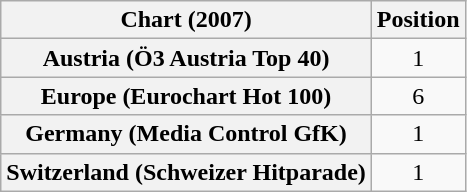<table class="wikitable sortable plainrowheaders" style="text-align:center">
<tr>
<th>Chart (2007)</th>
<th>Position</th>
</tr>
<tr>
<th scope="row">Austria (Ö3 Austria Top 40)</th>
<td>1</td>
</tr>
<tr>
<th scope="row">Europe (Eurochart Hot 100)</th>
<td>6</td>
</tr>
<tr>
<th scope="row">Germany (Media Control GfK)</th>
<td>1</td>
</tr>
<tr>
<th scope="row">Switzerland (Schweizer Hitparade)</th>
<td>1</td>
</tr>
</table>
